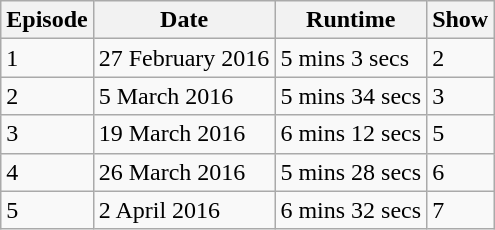<table class="wikitable">
<tr>
<th>Episode</th>
<th>Date</th>
<th>Runtime</th>
<th>Show</th>
</tr>
<tr>
<td>1</td>
<td>27 February 2016</td>
<td>5 mins 3 secs</td>
<td>2</td>
</tr>
<tr>
<td>2</td>
<td>5 March 2016</td>
<td>5 mins 34 secs</td>
<td>3</td>
</tr>
<tr>
<td>3</td>
<td>19 March 2016</td>
<td>6 mins 12 secs</td>
<td>5</td>
</tr>
<tr>
<td>4</td>
<td>26 March 2016</td>
<td>5 mins 28 secs</td>
<td>6</td>
</tr>
<tr>
<td>5</td>
<td>2 April 2016</td>
<td>6 mins 32 secs</td>
<td>7</td>
</tr>
</table>
